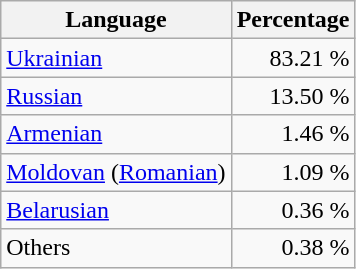<table class="wikitable">
<tr>
<th>Language</th>
<th>Percentage</th>
</tr>
<tr>
<td><a href='#'>Ukrainian</a></td>
<td align="right">83.21 %</td>
</tr>
<tr>
<td><a href='#'>Russian</a></td>
<td align="right">13.50 %</td>
</tr>
<tr>
<td><a href='#'>Armenian</a></td>
<td align="right">1.46 %</td>
</tr>
<tr>
<td><a href='#'>Moldovan</a> (<a href='#'>Romanian</a>)</td>
<td align="right">1.09 %</td>
</tr>
<tr>
<td><a href='#'>Belarusian</a></td>
<td align="right">0.36 %</td>
</tr>
<tr>
<td>Others</td>
<td align="right">0.38 %</td>
</tr>
</table>
